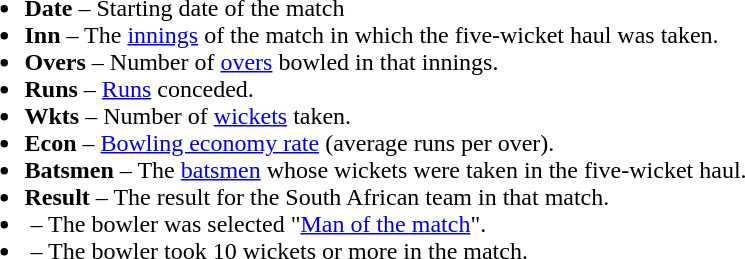<table>
<tr>
<td valign="top"><br><ul><li><strong>Date</strong> – Starting date of the match</li><li><strong>Inn</strong> – The <a href='#'>innings</a> of the match in which the five-wicket haul was taken.</li><li><strong>Overs</strong> – Number of <a href='#'>overs</a> bowled in that innings.</li><li><strong>Runs</strong> – <a href='#'>Runs</a> conceded.</li><li><strong>Wkts</strong> – Number of <a href='#'>wickets</a> taken.</li><li><strong>Econ</strong> – <a href='#'>Bowling economy rate</a> (average runs per over).</li><li><strong>Batsmen</strong> – The <a href='#'>batsmen</a> whose wickets were taken in the five-wicket haul.</li><li><strong>Result</strong> – The result for the South African team in that match.</li><li> – The bowler was selected "<a href='#'>Man of the match</a>".</li><li> – The bowler took 10 wickets or more in the match.</li></ul></td>
</tr>
</table>
